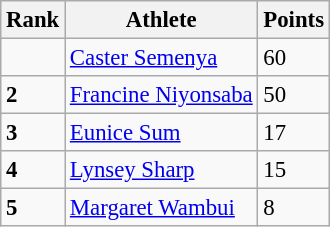<table class="wikitable" style="border-collapse: collapse; font-size: 95%;">
<tr>
<th>Rank</th>
<th>Athlete</th>
<th>Points</th>
</tr>
<tr>
<td></td>
<td><a href='#'>Caster Semenya</a></td>
<td>60</td>
</tr>
<tr>
<td><strong>2</strong></td>
<td><a href='#'>Francine Niyonsaba</a></td>
<td>50</td>
</tr>
<tr>
<td><strong>3</strong></td>
<td><a href='#'>Eunice Sum</a></td>
<td>17</td>
</tr>
<tr>
<td><strong>4</strong></td>
<td><a href='#'>Lynsey Sharp</a></td>
<td>15</td>
</tr>
<tr>
<td><strong>5</strong></td>
<td><a href='#'>Margaret Wambui</a></td>
<td>8</td>
</tr>
</table>
